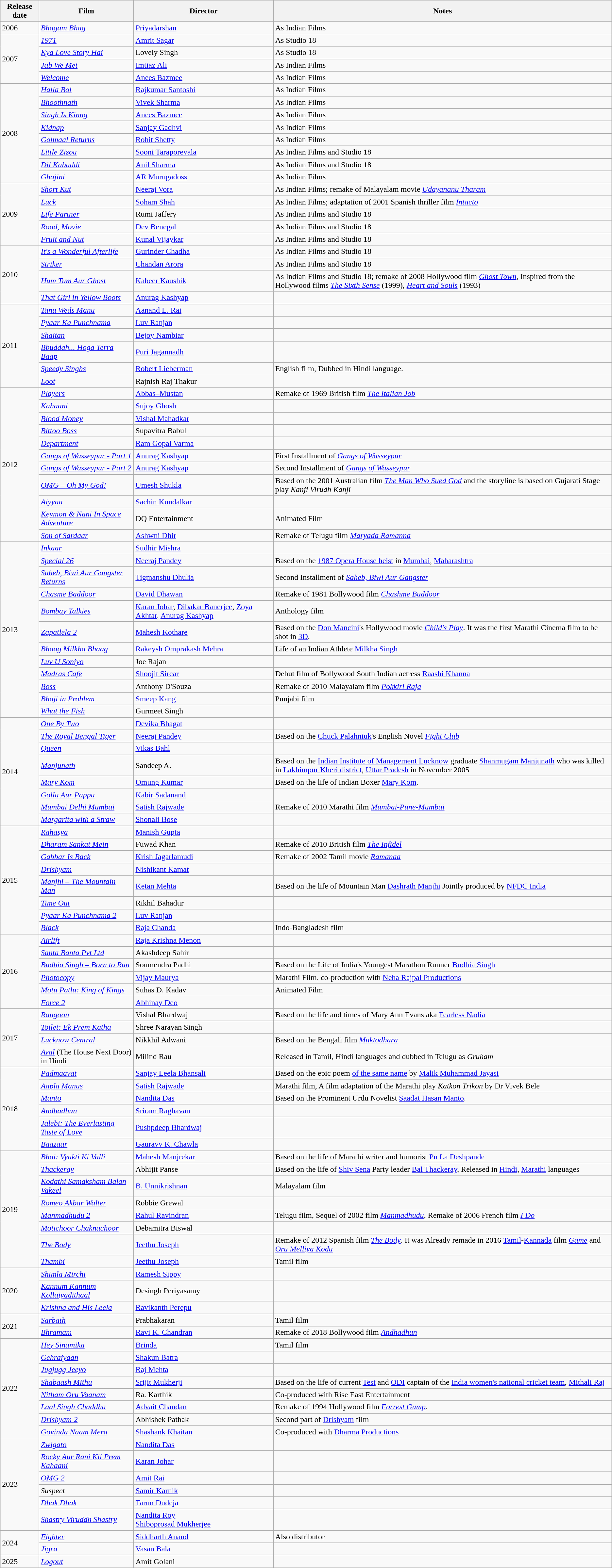<table class="wikitable sortable">
<tr>
<th scope="col">Release date</th>
<th scope="col">Film</th>
<th scope="col">Director</th>
<th scope="col">Notes</th>
</tr>
<tr>
<td>2006</td>
<td><em><a href='#'>Bhagam Bhag</a></em></td>
<td><a href='#'>Priyadarshan</a></td>
<td>As Indian Films</td>
</tr>
<tr>
<td rowspan="4">2007</td>
<td><em><a href='#'>1971</a></em></td>
<td><a href='#'>Amrit Sagar</a></td>
<td>As Studio 18</td>
</tr>
<tr>
<td><em><a href='#'>Kya Love Story Hai</a></em></td>
<td>Lovely Singh</td>
<td>As Studio 18</td>
</tr>
<tr>
<td><em><a href='#'>Jab We Met</a></em></td>
<td><a href='#'>Imtiaz Ali</a></td>
<td>As Indian Films</td>
</tr>
<tr>
<td><em><a href='#'>Welcome</a></em></td>
<td><a href='#'>Anees Bazmee</a></td>
<td>As Indian Films</td>
</tr>
<tr>
<td rowspan="8">2008</td>
<td><em><a href='#'>Halla Bol</a></em></td>
<td><a href='#'>Rajkumar Santoshi</a></td>
<td>As Indian Films</td>
</tr>
<tr>
<td><em><a href='#'>Bhoothnath</a></em></td>
<td><a href='#'>Vivek Sharma</a></td>
<td>As Indian Films</td>
</tr>
<tr>
<td><em><a href='#'>Singh Is Kinng</a></em></td>
<td><a href='#'>Anees Bazmee</a></td>
<td>As Indian Films</td>
</tr>
<tr>
<td><em><a href='#'>Kidnap</a></em></td>
<td><a href='#'>Sanjay Gadhvi</a></td>
<td>As Indian Films</td>
</tr>
<tr>
<td><em><a href='#'>Golmaal Returns</a></em></td>
<td><a href='#'>Rohit Shetty</a></td>
<td>As Indian Films</td>
</tr>
<tr>
<td><em><a href='#'>Little Zizou</a></em></td>
<td><a href='#'>Sooni Taraporevala</a></td>
<td>As Indian Films and Studio 18</td>
</tr>
<tr>
<td><em><a href='#'>Dil Kabaddi</a></em></td>
<td><a href='#'>Anil Sharma</a></td>
<td>As Indian Films and Studio 18</td>
</tr>
<tr>
<td><em><a href='#'>Ghajini</a></em></td>
<td><a href='#'>AR Murugadoss</a></td>
<td>As Indian Films</td>
</tr>
<tr>
<td rowspan="5">2009</td>
<td><em><a href='#'>Short Kut</a></em></td>
<td><a href='#'>Neeraj Vora</a></td>
<td>As Indian Films; remake of Malayalam movie <em><a href='#'>Udayananu Tharam</a></em></td>
</tr>
<tr>
<td><em><a href='#'>Luck</a></em></td>
<td><a href='#'>Soham Shah</a></td>
<td>As Indian Films; adaptation of 2001 Spanish thriller film <em><a href='#'>Intacto</a></em></td>
</tr>
<tr>
<td><em><a href='#'>Life Partner</a></em></td>
<td>Rumi Jaffery</td>
<td>As Indian Films and Studio 18</td>
</tr>
<tr>
<td><em><a href='#'>Road, Movie</a></em></td>
<td><a href='#'>Dev Benegal</a></td>
<td>As Indian Films and Studio 18</td>
</tr>
<tr>
<td><em><a href='#'>Fruit and Nut</a></em></td>
<td><a href='#'>Kunal Vijaykar</a></td>
<td>As Indian Films and Studio 18</td>
</tr>
<tr>
<td rowspan="4">2010</td>
<td><em><a href='#'>It's a Wonderful Afterlife</a></em></td>
<td><a href='#'>Gurinder Chadha</a></td>
<td>As Indian Films and Studio 18</td>
</tr>
<tr>
<td><em><a href='#'>Striker</a></em></td>
<td><a href='#'>Chandan Arora</a></td>
<td>As Indian Films and Studio 18</td>
</tr>
<tr>
<td><em><a href='#'>Hum Tum Aur Ghost</a></em></td>
<td><a href='#'>Kabeer Kaushik</a></td>
<td>As Indian Films and Studio 18; remake of 2008 Hollywood film <em><a href='#'>Ghost Town</a></em>, Inspired from the Hollywood films <em><a href='#'>The Sixth Sense</a></em> (1999), <em><a href='#'>Heart and Souls</a></em> (1993)</td>
</tr>
<tr>
<td><em><a href='#'>That Girl in Yellow Boots</a></em></td>
<td><a href='#'>Anurag Kashyap</a></td>
<td></td>
</tr>
<tr>
<td rowspan="6">2011</td>
<td><em><a href='#'>Tanu Weds Manu</a></em></td>
<td><a href='#'>Aanand L. Rai</a></td>
<td></td>
</tr>
<tr>
<td><em><a href='#'>Pyaar Ka Punchnama</a></em></td>
<td><a href='#'>Luv Ranjan</a></td>
<td></td>
</tr>
<tr>
<td><em><a href='#'>Shaitan</a></em></td>
<td><a href='#'>Bejoy Nambiar</a></td>
<td></td>
</tr>
<tr>
<td><em><a href='#'>Bbuddah... Hoga Terra Baap</a></em></td>
<td><a href='#'>Puri Jagannadh</a></td>
<td></td>
</tr>
<tr>
<td><em><a href='#'>Speedy Singhs</a></em></td>
<td><a href='#'>Robert Lieberman</a></td>
<td>English film, Dubbed in Hindi language.</td>
</tr>
<tr>
<td><em><a href='#'>Loot</a></em></td>
<td>Rajnish Raj Thakur</td>
<td></td>
</tr>
<tr>
<td rowspan="11">2012</td>
<td><em><a href='#'>Players</a></em></td>
<td><a href='#'>Abbas–Mustan</a></td>
<td>Remake of 1969 British film <em><a href='#'>The Italian Job</a></em></td>
</tr>
<tr>
<td><em><a href='#'>Kahaani</a></em></td>
<td><a href='#'>Sujoy Ghosh</a></td>
<td></td>
</tr>
<tr>
<td><em><a href='#'>Blood Money</a></em></td>
<td><a href='#'>Vishal Mahadkar</a></td>
<td></td>
</tr>
<tr>
<td><em><a href='#'>Bittoo Boss</a></em></td>
<td>Supavitra Babul</td>
<td></td>
</tr>
<tr>
<td><em><a href='#'>Department</a></em></td>
<td><a href='#'>Ram Gopal Varma</a></td>
<td></td>
</tr>
<tr>
<td><em><a href='#'>Gangs of Wasseypur - Part 1</a></em></td>
<td><a href='#'>Anurag Kashyap</a></td>
<td>First Installment of <em><a href='#'>Gangs of Wasseypur</a></em></td>
</tr>
<tr>
<td><em><a href='#'>Gangs of Wasseypur - Part 2</a></em></td>
<td><a href='#'>Anurag Kashyap</a></td>
<td>Second Installment of <em><a href='#'>Gangs of Wasseypur</a></em></td>
</tr>
<tr>
<td><em><a href='#'>OMG – Oh My God!</a></em></td>
<td><a href='#'>Umesh Shukla</a></td>
<td>Based on the 2001 Australian film <em><a href='#'>The Man Who Sued God</a></em> and the storyline is based on Gujarati Stage play <em>Kanji Virudh Kanji</em></td>
</tr>
<tr>
<td><em><a href='#'>Aiyyaa</a></em></td>
<td><a href='#'>Sachin Kundalkar</a></td>
<td></td>
</tr>
<tr>
<td><em><a href='#'>Keymon & Nani In Space Adventure</a></em></td>
<td>DQ Entertainment</td>
<td>Animated Film</td>
</tr>
<tr>
<td><em><a href='#'>Son of Sardaar</a></em></td>
<td><a href='#'>Ashwni Dhir</a></td>
<td>Remake of Telugu film <em><a href='#'>Maryada Ramanna</a></em></td>
</tr>
<tr>
<td rowspan="12">2013</td>
<td><em><a href='#'>Inkaar</a></em></td>
<td><a href='#'>Sudhir Mishra</a></td>
<td></td>
</tr>
<tr>
<td><em><a href='#'>Special 26</a></em></td>
<td><a href='#'>Neeraj Pandey</a></td>
<td>Based on the <a href='#'>1987 Opera House heist</a> in <a href='#'>Mumbai</a>, <a href='#'>Maharashtra</a></td>
</tr>
<tr>
<td><em><a href='#'>Saheb, Biwi Aur Gangster Returns</a></em></td>
<td><a href='#'>Tigmanshu Dhulia</a></td>
<td>Second Installment of <em><a href='#'>Saheb, Biwi Aur Gangster</a></em></td>
</tr>
<tr>
<td><em><a href='#'>Chasme Baddoor</a></em></td>
<td><a href='#'>David Dhawan</a></td>
<td>Remake of 1981 Bollywood film <em><a href='#'>Chashme Buddoor</a></em></td>
</tr>
<tr>
<td><em><a href='#'>Bombay Talkies</a></em></td>
<td><a href='#'>Karan Johar</a>, <a href='#'>Dibakar Banerjee</a>, <a href='#'>Zoya Akhtar</a>, <a href='#'>Anurag Kashyap</a></td>
<td>Anthology film</td>
</tr>
<tr>
<td><em><a href='#'>Zapatlela 2</a></em></td>
<td><a href='#'>Mahesh Kothare</a></td>
<td>Based on the <a href='#'>Don Mancini</a>'s Hollywood movie <em><a href='#'>Child's Play</a></em>. It was the first Marathi Cinema film to be shot in <a href='#'>3D</a>.</td>
</tr>
<tr>
<td><em><a href='#'>Bhaag Milkha Bhaag</a></em></td>
<td><a href='#'>Rakeysh Omprakash Mehra</a></td>
<td>Life of an Indian Athlete <a href='#'>Milkha Singh</a></td>
</tr>
<tr>
<td><em><a href='#'>Luv U Soniyo</a></em></td>
<td>Joe Rajan</td>
<td></td>
</tr>
<tr>
<td><em><a href='#'>Madras Cafe</a></em></td>
<td><a href='#'>Shoojit Sircar</a></td>
<td>Debut film of Bollywood South Indian actress <a href='#'>Raashi Khanna</a></td>
</tr>
<tr>
<td><em><a href='#'>Boss</a></em></td>
<td>Anthony D'Souza</td>
<td>Remake of 2010 Malayalam film <em><a href='#'>Pokkiri Raja</a></em></td>
</tr>
<tr>
<td><em><a href='#'>Bhaji in Problem</a></em></td>
<td><a href='#'>Smeep Kang</a></td>
<td>Punjabi film</td>
</tr>
<tr>
<td><em><a href='#'>What the Fish</a></em></td>
<td>Gurmeet Singh</td>
<td></td>
</tr>
<tr>
<td rowspan="8">2014</td>
<td><em><a href='#'>One By Two</a></em></td>
<td><a href='#'>Devika Bhagat</a></td>
<td></td>
</tr>
<tr>
<td><em><a href='#'>The Royal Bengal Tiger</a></em></td>
<td><a href='#'>Neeraj Pandey</a></td>
<td>Based on the <a href='#'>Chuck Palahniuk</a>'s English Novel <em><a href='#'>Fight Club</a></em></td>
</tr>
<tr>
<td><em><a href='#'>Queen</a></em></td>
<td><a href='#'>Vikas Bahl</a></td>
<td></td>
</tr>
<tr>
<td><em><a href='#'>Manjunath</a></em></td>
<td>Sandeep A.</td>
<td>Based on the <a href='#'>Indian Institute of Management Lucknow</a> graduate <a href='#'>Shanmugam Manjunath</a> who was killed in <a href='#'>Lakhimpur Kheri district</a>, <a href='#'>Uttar Pradesh</a> in November 2005</td>
</tr>
<tr>
<td><em><a href='#'>Mary Kom</a></em></td>
<td><a href='#'>Omung Kumar</a></td>
<td>Based on the life of Indian Boxer <a href='#'>Mary Kom</a>.</td>
</tr>
<tr>
<td><em><a href='#'>Gollu Aur Pappu</a></em></td>
<td><a href='#'>Kabir Sadanand</a></td>
<td></td>
</tr>
<tr>
<td><em><a href='#'>Mumbai Delhi Mumbai</a></em></td>
<td><a href='#'>Satish Rajwade</a></td>
<td>Remake of 2010 Marathi film <em><a href='#'>Mumbai-Pune-Mumbai</a></em></td>
</tr>
<tr>
<td><em><a href='#'>Margarita with a Straw</a></em></td>
<td><a href='#'>Shonali Bose</a></td>
<td></td>
</tr>
<tr>
<td rowspan="8">2015</td>
<td><em><a href='#'>Rahasya</a></em></td>
<td><a href='#'>Manish Gupta</a></td>
<td></td>
</tr>
<tr>
<td><em><a href='#'>Dharam Sankat Mein</a></em></td>
<td>Fuwad Khan</td>
<td>Remake of 2010 British film <em><a href='#'>The Infidel</a></em></td>
</tr>
<tr>
<td><em><a href='#'>Gabbar Is Back</a></em></td>
<td><a href='#'>Krish Jagarlamudi</a></td>
<td>Remake of 2002 Tamil movie <em><a href='#'>Ramanaa</a></em></td>
</tr>
<tr>
<td><em><a href='#'>Drishyam</a></em></td>
<td><a href='#'>Nishikant Kamat</a></td>
<td></td>
</tr>
<tr>
<td><em><a href='#'>Manjhi – The Mountain Man</a></em></td>
<td><a href='#'>Ketan Mehta</a></td>
<td>Based on the life of Mountain Man <a href='#'>Dashrath Manjhi</a> Jointly produced by <a href='#'>NFDC India</a></td>
</tr>
<tr>
<td><em><a href='#'>Time Out</a></em></td>
<td>Rikhil Bahadur</td>
<td></td>
</tr>
<tr>
<td><em><a href='#'>Pyaar Ka Punchnama 2</a></em></td>
<td><a href='#'>Luv Ranjan</a></td>
<td></td>
</tr>
<tr>
<td><em><a href='#'>Black</a></em></td>
<td><a href='#'>Raja Chanda</a></td>
<td>Indo-Bangladesh film</td>
</tr>
<tr>
<td rowspan="6">2016</td>
<td><em><a href='#'>Airlift</a></em></td>
<td><a href='#'>Raja Krishna Menon</a></td>
<td></td>
</tr>
<tr>
<td><em><a href='#'>Santa Banta Pvt Ltd</a></em></td>
<td>Akashdeep Sahir</td>
<td></td>
</tr>
<tr>
<td><em><a href='#'>Budhia Singh – Born to Run</a></em></td>
<td>Soumendra Padhi</td>
<td>Based on the Life of India's Youngest Marathon Runner <a href='#'>Budhia Singh</a></td>
</tr>
<tr>
<td><em><a href='#'>Photocopy</a></em></td>
<td><a href='#'>Vijay Maurya</a></td>
<td>Marathi Film, co-production with <a href='#'>Neha Rajpal Productions</a></td>
</tr>
<tr>
<td><em><a href='#'>Motu Patlu: King of Kings</a></em></td>
<td>Suhas D. Kadav</td>
<td>Animated Film</td>
</tr>
<tr>
<td><em><a href='#'>Force 2</a></em></td>
<td><a href='#'>Abhinay Deo</a></td>
<td></td>
</tr>
<tr>
<td rowspan="4">2017</td>
<td><em><a href='#'>Rangoon</a></em></td>
<td>Vishal Bhardwaj</td>
<td>Based on the life and times of Mary Ann Evans aka <a href='#'>Fearless Nadia</a></td>
</tr>
<tr>
<td><em><a href='#'>Toilet: Ek Prem Katha</a></em></td>
<td>Shree Narayan Singh</td>
<td></td>
</tr>
<tr>
<td><em><a href='#'>Lucknow Central</a></em></td>
<td>Nikkhil Adwani</td>
<td>Based on the Bengali film <em><a href='#'>Muktodhara</a></em></td>
</tr>
<tr>
<td><em><a href='#'>Aval</a></em> (The House Next Door) in Hindi</td>
<td>Milind Rau</td>
<td>Released in Tamil, Hindi languages and dubbed in Telugu as <em>Gruham</em></td>
</tr>
<tr>
<td rowspan="6">2018</td>
<td><em><a href='#'>Padmaavat</a></em></td>
<td><a href='#'>Sanjay Leela Bhansali</a></td>
<td>Based on the epic poem <a href='#'>of the same name</a> by <a href='#'>Malik Muhammad Jayasi</a></td>
</tr>
<tr>
<td><em><a href='#'>Aapla Manus</a></em></td>
<td><a href='#'>Satish Rajwade</a></td>
<td>Marathi film, A film adaptation of the Marathi play <em>Katkon Trikon</em> by Dr Vivek Bele</td>
</tr>
<tr>
<td><em><a href='#'>Manto</a></em></td>
<td><a href='#'>Nandita Das</a></td>
<td>Based on the Prominent Urdu Novelist <a href='#'>Saadat Hasan Manto</a>.</td>
</tr>
<tr>
<td><em><a href='#'>Andhadhun</a></em></td>
<td><a href='#'>Sriram Raghavan</a></td>
<td></td>
</tr>
<tr>
<td><em><a href='#'>Jalebi: The Everlasting Taste of Love</a></em></td>
<td><a href='#'>Pushpdeep Bhardwaj</a></td>
<td></td>
</tr>
<tr>
<td><em><a href='#'>Baazaar</a></em></td>
<td><a href='#'>Gauravv K. Chawla</a></td>
<td></td>
</tr>
<tr>
<td rowspan="8">2019</td>
<td><em><a href='#'>Bhai: Vyakti Ki Valli</a></em></td>
<td><a href='#'>Mahesh Manjrekar</a></td>
<td>Based on the life of Marathi writer and humorist <a href='#'>Pu La Deshpande</a></td>
</tr>
<tr>
<td><em><a href='#'>Thackeray</a></em></td>
<td>Abhijit Panse</td>
<td>Based on the life of <a href='#'>Shiv Sena</a> Party leader <a href='#'>Bal Thackeray</a>, Released in <a href='#'>Hindi</a>, <a href='#'>Marathi</a> languages</td>
</tr>
<tr>
<td><em><a href='#'>Kodathi Samaksham Balan Vakeel</a></em></td>
<td><a href='#'>B. Unnikrishnan</a></td>
<td>Malayalam film</td>
</tr>
<tr>
<td><em><a href='#'>Romeo Akbar Walter</a></em></td>
<td>Robbie Grewal</td>
<td></td>
</tr>
<tr>
<td><em><a href='#'>Manmadhudu 2</a></em></td>
<td><a href='#'>Rahul Ravindran</a></td>
<td>Telugu film, Sequel of 2002 film <em><a href='#'>Manmadhudu</a></em>, Remake of 2006 French film <em><a href='#'>I Do</a></em></td>
</tr>
<tr>
<td><em><a href='#'>Motichoor Chaknachoor</a></em></td>
<td>Debamitra Biswal</td>
<td></td>
</tr>
<tr>
<td><em><a href='#'>The Body</a></em></td>
<td><a href='#'>Jeethu Joseph</a></td>
<td>Remake of 2012 Spanish film <em><a href='#'>The Body</a></em>. It was Already remade in 2016 <a href='#'>Tamil</a>-<a href='#'>Kannada</a> film <em><a href='#'>Game</a></em> and <em><a href='#'>Oru Melliya Kodu</a></em></td>
</tr>
<tr>
<td><em><a href='#'>Thambi</a></em></td>
<td><a href='#'>Jeethu Joseph</a></td>
<td>Tamil film</td>
</tr>
<tr>
<td rowspan="3">2020</td>
<td><em><a href='#'>Shimla Mirchi</a></em></td>
<td><a href='#'>Ramesh Sippy</a></td>
<td></td>
</tr>
<tr>
<td><em><a href='#'>Kannum Kannum Kollaiyadithaal</a></em></td>
<td>Desingh Periyasamy</td>
<td></td>
</tr>
<tr>
<td><em><a href='#'>Krishna and His Leela</a></em></td>
<td><a href='#'>Ravikanth Perepu</a></td>
<td></td>
</tr>
<tr>
<td rowspan="2">2021</td>
<td><em><a href='#'>Sarbath</a></em></td>
<td>Prabhakaran</td>
<td>Tamil film</td>
</tr>
<tr>
<td><em><a href='#'>Bhramam</a></em></td>
<td><a href='#'>Ravi K. Chandran</a></td>
<td>Remake of 2018 Bollywood film <em><a href='#'>Andhadhun</a></em></td>
</tr>
<tr>
<td rowspan="8">2022</td>
<td><em><a href='#'>Hey Sinamika</a></em></td>
<td><a href='#'>Brinda</a></td>
<td>Tamil film</td>
</tr>
<tr>
<td><em><a href='#'>Gehraiyaan</a></em></td>
<td><a href='#'>Shakun Batra</a></td>
<td></td>
</tr>
<tr>
<td><em><a href='#'>Jugjugg Jeeyo</a></em></td>
<td><a href='#'>Raj Mehta</a></td>
<td></td>
</tr>
<tr>
<td><em><a href='#'>Shabaash Mithu</a></em></td>
<td><a href='#'>Srijit Mukherji</a></td>
<td>Based on the life of current <a href='#'>Test</a> and <a href='#'>ODI</a> captain of the <a href='#'>India women's national cricket team</a>, <a href='#'>Mithali Raj</a></td>
</tr>
<tr>
<td><em><a href='#'>Nitham Oru Vaanam</a></em></td>
<td>Ra. Karthik</td>
<td>Co-produced with Rise East Entertainment</td>
</tr>
<tr>
<td><em><a href='#'>Laal Singh Chaddha</a></em></td>
<td><a href='#'>Advait Chandan</a></td>
<td>Remake of 1994 Hollywood film <em><a href='#'>Forrest Gump</a></em>.</td>
</tr>
<tr>
<td><em><a href='#'>Drishyam 2</a></em></td>
<td>Abhishek Pathak</td>
<td>Second part of <a href='#'>Drishyam</a> film</td>
</tr>
<tr>
<td><em><a href='#'>Govinda Naam Mera</a></em></td>
<td><a href='#'>Shashank Khaitan</a></td>
<td>Co-produced with <a href='#'>Dharma Productions</a></td>
</tr>
<tr>
<td rowspan="6">2023</td>
<td><em><a href='#'>Zwigato</a></em></td>
<td><a href='#'>Nandita Das</a></td>
<td></td>
</tr>
<tr>
<td><em><a href='#'>Rocky Aur Rani Kii Prem Kahaani</a></em></td>
<td><a href='#'>Karan Johar</a></td>
<td></td>
</tr>
<tr>
<td><em><a href='#'>OMG 2</a></em></td>
<td><a href='#'>Amit Rai</a></td>
<td></td>
</tr>
<tr>
<td><em>Suspect</em></td>
<td><a href='#'>Samir Karnik</a></td>
<td></td>
</tr>
<tr>
<td><em><a href='#'>Dhak Dhak</a></em></td>
<td><a href='#'>Tarun Dudeja</a></td>
<td></td>
</tr>
<tr>
<td><em><a href='#'>Shastry Viruddh Shastry</a></em></td>
<td><a href='#'>Nandita Roy</a><br><a href='#'>Shiboprosad Mukherjee</a></td>
<td></td>
</tr>
<tr>
<td rowspan="2">2024</td>
<td><em><a href='#'>Fighter</a></em></td>
<td><a href='#'>Siddharth Anand</a></td>
<td>Also distributor </td>
</tr>
<tr>
<td><em><a href='#'>Jigra</a></em></td>
<td><a href='#'>Vasan Bala</a></td>
<td></td>
</tr>
<tr>
<td rowspan="1">2025</td>
<td><em><a href='#'>Logout</a></em></td>
<td>Amit Golani</td>
<td></td>
</tr>
</table>
